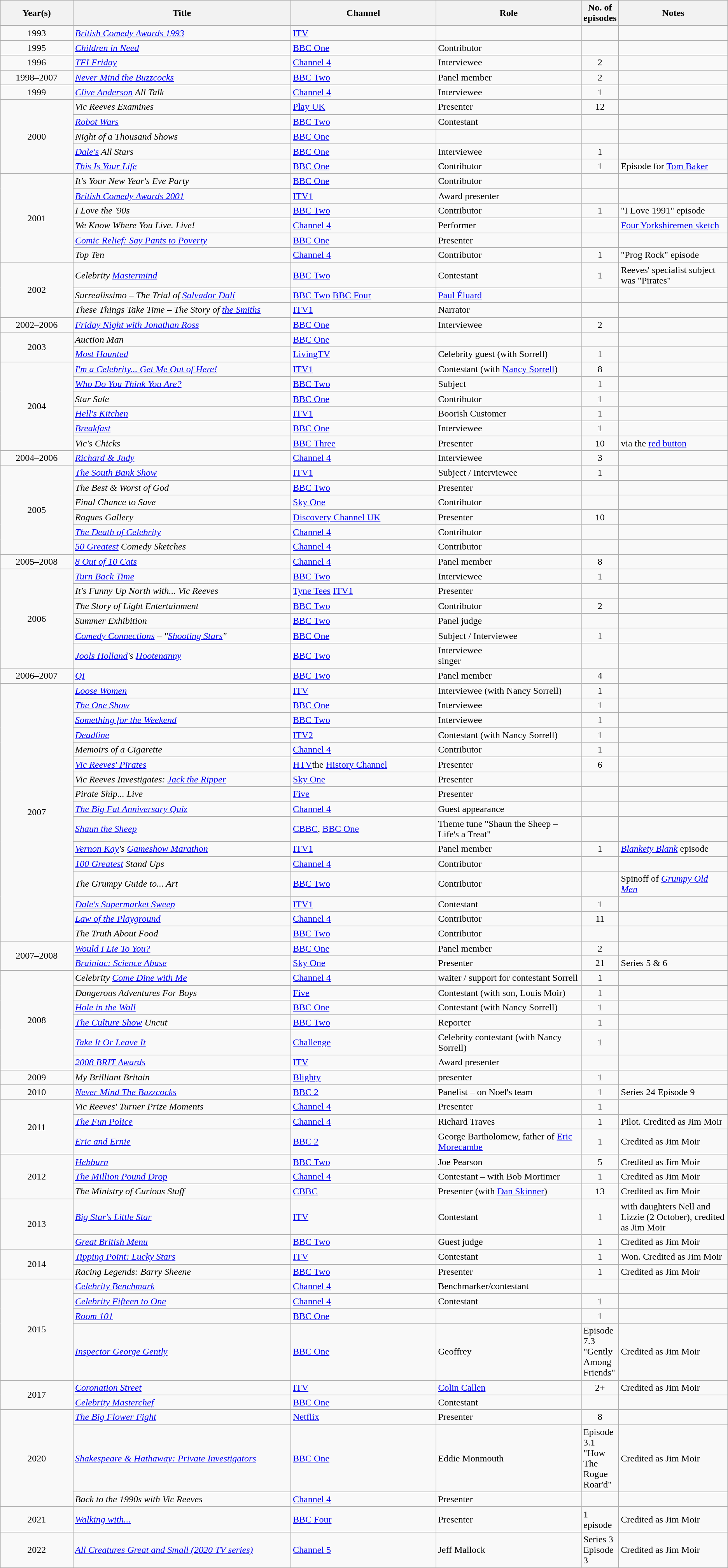<table class="wikitable collapsible">
<tr>
<th style="width:10%;">Year(s)</th>
<th style="width:30%;">Title</th>
<th style="width:20%;">Channel</th>
<th style="width:20%;">Role</th>
<th style="width:5%;">No. of episodes</th>
<th style="width:15%;">Notes</th>
</tr>
<tr>
<td style="text-align:center;">1993</td>
<td><em><a href='#'>British Comedy Awards 1993</a></em></td>
<td><a href='#'>ITV</a></td>
<td></td>
<td></td>
<td></td>
</tr>
<tr>
<td style="text-align:center;">1995</td>
<td><em><a href='#'>Children in Need</a></em></td>
<td><a href='#'>BBC One</a></td>
<td>Contributor</td>
<td></td>
<td></td>
</tr>
<tr>
<td style="text-align:center;">1996</td>
<td><em><a href='#'>TFI Friday</a></em></td>
<td><a href='#'>Channel 4</a></td>
<td>Interviewee</td>
<td style="text-align:center;">2</td>
<td></td>
</tr>
<tr>
<td style="text-align:center;">1998–2007</td>
<td><em><a href='#'>Never Mind the Buzzcocks</a></em></td>
<td><a href='#'>BBC Two</a></td>
<td>Panel member</td>
<td style="text-align:center;">2</td>
<td></td>
</tr>
<tr>
<td style="text-align:center;">1999</td>
<td><em><a href='#'>Clive Anderson</a> All Talk</em></td>
<td><a href='#'>Channel 4</a></td>
<td>Interviewee</td>
<td style="text-align:center;">1</td>
<td></td>
</tr>
<tr>
<td rowspan="5" style="text-align:center;">2000</td>
<td><em>Vic Reeves Examines</em></td>
<td><a href='#'>Play UK</a></td>
<td>Presenter</td>
<td style="text-align:center;">12</td>
<td></td>
</tr>
<tr>
<td><em><a href='#'>Robot Wars</a></em></td>
<td><a href='#'>BBC Two</a></td>
<td>Contestant</td>
<td></td>
<td></td>
</tr>
<tr>
<td><em>Night of a Thousand Shows</em></td>
<td><a href='#'>BBC One</a></td>
<td></td>
<td></td>
<td></td>
</tr>
<tr>
<td><em><a href='#'>Dale's</a> All Stars</em></td>
<td><a href='#'>BBC One</a></td>
<td>Interviewee</td>
<td style="text-align:center;">1</td>
<td></td>
</tr>
<tr>
<td><em><a href='#'>This Is Your Life</a></em></td>
<td><a href='#'>BBC One</a></td>
<td>Contributor</td>
<td style="text-align:center;">1</td>
<td>Episode for <a href='#'>Tom Baker</a></td>
</tr>
<tr>
<td rowspan="6" style="text-align:center;">2001</td>
<td><em>It's Your New Year's Eve Party</em></td>
<td><a href='#'>BBC One</a></td>
<td>Contributor</td>
<td></td>
<td></td>
</tr>
<tr>
<td><em><a href='#'>British Comedy Awards 2001</a></em></td>
<td><a href='#'>ITV1</a></td>
<td>Award presenter</td>
<td></td>
<td></td>
</tr>
<tr>
<td><em>I Love the '90s</em></td>
<td><a href='#'>BBC Two</a></td>
<td>Contributor</td>
<td style="text-align:center;">1</td>
<td>"I Love 1991" episode</td>
</tr>
<tr>
<td><em>We Know Where You Live. Live!</em></td>
<td><a href='#'>Channel 4</a></td>
<td>Performer</td>
<td></td>
<td><a href='#'>Four Yorkshiremen sketch</a></td>
</tr>
<tr>
<td><em><a href='#'>Comic Relief: Say Pants to Poverty</a></em></td>
<td><a href='#'>BBC One</a></td>
<td>Presenter</td>
<td></td>
<td></td>
</tr>
<tr>
<td><em>Top Ten</em></td>
<td><a href='#'>Channel 4</a></td>
<td>Contributor</td>
<td style="text-align:center;">1</td>
<td>"Prog Rock" episode</td>
</tr>
<tr>
<td rowspan="3" style="text-align:center;">2002</td>
<td><em>Celebrity <a href='#'>Mastermind</a></em></td>
<td><a href='#'>BBC Two</a></td>
<td>Contestant</td>
<td style="text-align:center;">1</td>
<td>Reeves' specialist subject was "Pirates"</td>
</tr>
<tr>
<td><em>Surrealissimo – The Trial of <a href='#'>Salvador Dalí</a></em></td>
<td><a href='#'>BBC Two</a> <a href='#'>BBC Four</a></td>
<td><a href='#'>Paul Éluard</a></td>
<td></td>
<td></td>
</tr>
<tr>
<td><em>These Things Take Time – The Story of <a href='#'>the Smiths</a></em></td>
<td><a href='#'>ITV1</a></td>
<td>Narrator</td>
<td></td>
<td></td>
</tr>
<tr>
<td style="text-align:center;">2002–2006</td>
<td><em><a href='#'>Friday Night with Jonathan Ross</a></em></td>
<td><a href='#'>BBC One</a></td>
<td>Interviewee</td>
<td style="text-align:center;">2</td>
<td></td>
</tr>
<tr>
<td rowspan="2" style="text-align:center;">2003</td>
<td><em>Auction Man</em></td>
<td><a href='#'>BBC One</a></td>
<td></td>
<td></td>
<td></td>
</tr>
<tr>
<td><em><a href='#'>Most Haunted</a></em></td>
<td><a href='#'>LivingTV</a></td>
<td>Celebrity guest (with Sorrell)</td>
<td style="text-align:center;">1</td>
<td></td>
</tr>
<tr>
<td rowspan="6" style="text-align:center;">2004</td>
<td><em><a href='#'>I'm a Celebrity... Get Me Out of Here!</a></em></td>
<td><a href='#'>ITV1</a></td>
<td>Contestant (with <a href='#'>Nancy Sorrell</a>)</td>
<td style="text-align:center;">8</td>
<td></td>
</tr>
<tr>
<td><em><a href='#'>Who Do You Think You Are?</a></em></td>
<td><a href='#'>BBC Two</a></td>
<td>Subject</td>
<td style="text-align:center;">1</td>
<td></td>
</tr>
<tr>
<td><em>Star Sale</em></td>
<td><a href='#'>BBC One</a></td>
<td>Contributor</td>
<td style="text-align:center;">1</td>
<td></td>
</tr>
<tr>
<td><em><a href='#'>Hell's Kitchen</a></em></td>
<td><a href='#'>ITV1</a></td>
<td>Boorish Customer</td>
<td style="text-align:center;">1</td>
<td></td>
</tr>
<tr>
<td><em><a href='#'>Breakfast</a></em></td>
<td><a href='#'>BBC One</a></td>
<td>Interviewee</td>
<td style="text-align:center;">1</td>
<td></td>
</tr>
<tr>
<td><em>Vic's Chicks</em></td>
<td><a href='#'>BBC Three</a></td>
<td>Presenter</td>
<td style="text-align:center;">10</td>
<td>via the <a href='#'>red button</a></td>
</tr>
<tr>
<td style="text-align:center;">2004–2006</td>
<td><em><a href='#'>Richard & Judy</a></em></td>
<td><a href='#'>Channel 4</a></td>
<td>Interviewee</td>
<td style="text-align:center;">3</td>
<td></td>
</tr>
<tr>
<td rowspan="6" style="text-align:center;">2005</td>
<td><em><a href='#'>The South Bank Show</a></em></td>
<td><a href='#'>ITV1</a></td>
<td>Subject / Interviewee</td>
<td style="text-align:center;">1</td>
<td></td>
</tr>
<tr>
<td><em>The Best & Worst of God</em></td>
<td><a href='#'>BBC Two</a></td>
<td>Presenter</td>
<td></td>
<td></td>
</tr>
<tr>
<td><em>Final Chance to Save</em></td>
<td><a href='#'>Sky One</a></td>
<td>Contributor</td>
<td></td>
<td></td>
</tr>
<tr>
<td><em>Rogues Gallery</em></td>
<td><a href='#'>Discovery Channel UK</a></td>
<td>Presenter</td>
<td style="text-align:center;">10</td>
<td></td>
</tr>
<tr>
<td><em><a href='#'>The Death of Celebrity</a></em></td>
<td><a href='#'>Channel 4</a></td>
<td>Contributor</td>
<td></td>
<td></td>
</tr>
<tr>
<td><em><a href='#'>50 Greatest</a> Comedy Sketches</em></td>
<td><a href='#'>Channel 4</a></td>
<td>Contributor</td>
<td></td>
<td></td>
</tr>
<tr>
<td style="text-align:center;">2005–2008</td>
<td><em><a href='#'>8 Out of 10 Cats</a></em></td>
<td><a href='#'>Channel 4</a></td>
<td>Panel member</td>
<td style="text-align:center;">8</td>
<td></td>
</tr>
<tr>
<td rowspan="6" style="text-align:center;">2006</td>
<td><em><a href='#'>Turn Back Time</a></em></td>
<td><a href='#'>BBC Two</a></td>
<td>Interviewee</td>
<td style="text-align:center;">1</td>
<td></td>
</tr>
<tr>
<td><em>It's Funny Up North with... Vic Reeves</em></td>
<td><a href='#'>Tyne Tees</a> <a href='#'>ITV1</a></td>
<td>Presenter</td>
<td></td>
<td></td>
</tr>
<tr>
<td><em>The Story of Light Entertainment</em></td>
<td><a href='#'>BBC Two</a></td>
<td>Contributor</td>
<td style="text-align:center;">2</td>
<td></td>
</tr>
<tr>
<td><em>Summer Exhibition</em></td>
<td><a href='#'>BBC Two</a></td>
<td>Panel judge</td>
<td></td>
<td></td>
</tr>
<tr>
<td><em><a href='#'>Comedy Connections</a> – "<a href='#'>Shooting Stars</a>"</em></td>
<td><a href='#'>BBC One</a></td>
<td>Subject / Interviewee</td>
<td style="text-align:center;">1</td>
<td></td>
</tr>
<tr>
<td><em><a href='#'>Jools Holland</a>'s <a href='#'>Hootenanny</a></em></td>
<td><a href='#'>BBC Two</a></td>
<td>Interviewee<br>singer</td>
<td></td>
<td></td>
</tr>
<tr>
<td style="text-align:center;">2006–2007</td>
<td><em><a href='#'>QI</a></em></td>
<td><a href='#'>BBC Two</a></td>
<td>Panel member</td>
<td style="text-align:center;">4</td>
<td></td>
</tr>
<tr>
<td rowspan="16" style="text-align:center;">2007</td>
<td><em><a href='#'>Loose Women</a></em></td>
<td><a href='#'>ITV</a></td>
<td>Interviewee (with Nancy Sorrell)</td>
<td style="text-align:center;">1</td>
<td></td>
</tr>
<tr>
<td><em><a href='#'>The One Show</a></em></td>
<td><a href='#'>BBC One</a></td>
<td>Interviewee</td>
<td style="text-align:center;">1</td>
<td></td>
</tr>
<tr>
<td><em><a href='#'>Something for the Weekend</a></em></td>
<td><a href='#'>BBC Two</a></td>
<td>Interviewee</td>
<td style="text-align:center;">1</td>
<td></td>
</tr>
<tr>
<td><em><a href='#'>Deadline</a></em></td>
<td><a href='#'>ITV2</a></td>
<td>Contestant (with Nancy Sorrell)</td>
<td style="text-align:center;">1</td>
<td></td>
</tr>
<tr>
<td><em>Memoirs of a Cigarette</em></td>
<td><a href='#'>Channel 4</a></td>
<td>Contributor</td>
<td style="text-align:center;">1</td>
<td></td>
</tr>
<tr>
<td><em><a href='#'>Vic Reeves' Pirates</a></em></td>
<td><a href='#'>HTV</a>the <a href='#'>History Channel</a></td>
<td>Presenter</td>
<td style="text-align:center;">6</td>
<td></td>
</tr>
<tr>
<td><em>Vic Reeves Investigates: <a href='#'>Jack the Ripper</a></em></td>
<td><a href='#'>Sky One</a></td>
<td>Presenter</td>
<td></td>
<td></td>
</tr>
<tr>
<td><em>Pirate Ship... Live</em></td>
<td><a href='#'>Five</a></td>
<td>Presenter</td>
<td></td>
<td></td>
</tr>
<tr>
<td><em><a href='#'>The Big Fat Anniversary Quiz</a></em></td>
<td><a href='#'>Channel 4</a></td>
<td>Guest appearance</td>
<td></td>
<td></td>
</tr>
<tr>
<td><em><a href='#'>Shaun the Sheep</a></em></td>
<td><a href='#'>CBBC</a>, <a href='#'>BBC One</a></td>
<td>Theme tune "Shaun the Sheep – Life's a Treat"</td>
<td></td>
<td></td>
</tr>
<tr>
<td><em><a href='#'>Vernon Kay</a>'s <a href='#'>Gameshow Marathon</a></em></td>
<td><a href='#'>ITV1</a></td>
<td>Panel member</td>
<td style="text-align:center;">1</td>
<td><em><a href='#'>Blankety Blank</a></em> episode</td>
</tr>
<tr>
<td><em><a href='#'>100 Greatest</a> Stand Ups</em></td>
<td><a href='#'>Channel 4</a></td>
<td>Contributor</td>
<td></td>
<td></td>
</tr>
<tr>
<td><em>The Grumpy Guide to... Art</em></td>
<td><a href='#'>BBC Two</a></td>
<td>Contributor</td>
<td></td>
<td>Spinoff of <em><a href='#'>Grumpy Old Men</a></em></td>
</tr>
<tr>
<td><em><a href='#'>Dale's Supermarket Sweep</a></em></td>
<td><a href='#'>ITV1</a></td>
<td>Contestant</td>
<td style="text-align:center;">1</td>
<td></td>
</tr>
<tr>
<td><em><a href='#'>Law of the Playground</a></em></td>
<td><a href='#'>Channel 4</a></td>
<td>Contributor</td>
<td style="text-align:center;">11</td>
<td></td>
</tr>
<tr>
<td><em>The Truth About Food</em></td>
<td><a href='#'>BBC Two</a></td>
<td>Contributor</td>
<td></td>
<td></td>
</tr>
<tr>
<td rowspan="2" style="text-align:center;">2007–2008</td>
<td><em><a href='#'>Would I Lie To You?</a></em></td>
<td><a href='#'>BBC One</a></td>
<td>Panel member</td>
<td style="text-align:center;">2</td>
<td></td>
</tr>
<tr>
<td><em><a href='#'>Brainiac: Science Abuse</a></em></td>
<td><a href='#'>Sky One</a></td>
<td>Presenter</td>
<td style="text-align:center;">21</td>
<td>Series 5 & 6</td>
</tr>
<tr>
<td rowspan="6" style="text-align:center;">2008</td>
<td><em>Celebrity <a href='#'>Come Dine with Me</a></em></td>
<td><a href='#'>Channel 4</a></td>
<td>waiter / support for contestant Sorrell</td>
<td style="text-align:center;">1</td>
<td></td>
</tr>
<tr>
<td><em>Dangerous Adventures For Boys</em></td>
<td><a href='#'>Five</a></td>
<td>Contestant (with son, Louis Moir)</td>
<td style="text-align:center;">1</td>
<td></td>
</tr>
<tr>
<td><em><a href='#'>Hole in the Wall</a></em></td>
<td><a href='#'>BBC One</a></td>
<td>Contestant (with Nancy Sorrell)</td>
<td style="text-align:center;">1</td>
<td></td>
</tr>
<tr>
<td><em><a href='#'>The Culture Show</a> Uncut</em></td>
<td><a href='#'>BBC Two</a></td>
<td>Reporter</td>
<td style="text-align:center;">1</td>
<td></td>
</tr>
<tr>
<td><em><a href='#'>Take It Or Leave It</a></em></td>
<td><a href='#'>Challenge</a></td>
<td>Celebrity contestant (with Nancy Sorrell)</td>
<td style="text-align:center;">1</td>
<td></td>
</tr>
<tr>
<td><em><a href='#'>2008 BRIT Awards</a></em></td>
<td><a href='#'>ITV</a></td>
<td>Award presenter</td>
<td></td>
<td></td>
</tr>
<tr>
<td style="text-align:center;">2009</td>
<td><em>My Brilliant Britain</em></td>
<td><a href='#'>Blighty</a></td>
<td>presenter</td>
<td style="text-align:center;">1</td>
<td></td>
</tr>
<tr>
<td style="text-align:center;">2010</td>
<td><em><a href='#'>Never Mind The Buzzcocks</a></em></td>
<td><a href='#'>BBC 2</a></td>
<td>Panelist – on Noel's team</td>
<td style="text-align:center;">1</td>
<td>Series 24 Episode 9</td>
</tr>
<tr>
<td rowspan="3" style="text-align:center;">2011</td>
<td><em>Vic Reeves' Turner Prize Moments</em></td>
<td><a href='#'>Channel 4</a></td>
<td>Presenter</td>
<td style="text-align:center;">1</td>
<td></td>
</tr>
<tr>
<td><em><a href='#'>The Fun Police</a></em></td>
<td><a href='#'>Channel 4</a></td>
<td>Richard Traves</td>
<td style="text-align:center;">1</td>
<td>Pilot. Credited as Jim Moir</td>
</tr>
<tr>
<td><em><a href='#'>Eric and Ernie</a></em></td>
<td><a href='#'>BBC 2</a></td>
<td>George Bartholomew, father of <a href='#'>Eric Morecambe</a></td>
<td style="text-align:center;">1</td>
<td>Credited as Jim Moir</td>
</tr>
<tr>
<td rowspan="3" style="text-align:center;">2012</td>
<td><em><a href='#'>Hebburn</a></em></td>
<td><a href='#'>BBC Two</a></td>
<td>Joe Pearson</td>
<td style="text-align:center;">5</td>
<td>Credited as Jim Moir</td>
</tr>
<tr>
<td><em><a href='#'>The Million Pound Drop</a></em></td>
<td><a href='#'>Channel 4</a></td>
<td>Contestant – with Bob Mortimer</td>
<td style="text-align:center;">1</td>
<td>Credited as Jim Moir</td>
</tr>
<tr>
<td><em>The Ministry of Curious Stuff</em></td>
<td><a href='#'>CBBC</a></td>
<td>Presenter (with <a href='#'>Dan Skinner</a>)</td>
<td style="text-align:center;">13</td>
<td>Credited as Jim Moir</td>
</tr>
<tr>
<td rowspan="2" style="text-align:center;">2013</td>
<td><em><a href='#'>Big Star's Little Star</a></em></td>
<td><a href='#'>ITV</a></td>
<td>Contestant</td>
<td style="text-align:center;">1</td>
<td>with daughters Nell and Lizzie (2 October), credited as Jim Moir</td>
</tr>
<tr>
<td><em><a href='#'>Great British Menu</a></em></td>
<td><a href='#'>BBC Two</a></td>
<td>Guest judge</td>
<td style="text-align:center;">1</td>
<td>Credited as Jim Moir</td>
</tr>
<tr>
<td rowspan="2" style="text-align:center;">2014</td>
<td><em><a href='#'>Tipping Point: Lucky Stars</a></em></td>
<td><a href='#'>ITV</a></td>
<td>Contestant</td>
<td style="text-align:center;">1</td>
<td>Won. Credited as Jim Moir</td>
</tr>
<tr>
<td><em>Racing Legends: Barry Sheene</em></td>
<td><a href='#'>BBC Two</a></td>
<td>Presenter</td>
<td style="text-align:center;">1</td>
<td>Credited as Jim Moir</td>
</tr>
<tr>
<td rowspan="4" style="text-align:center;">2015</td>
<td><em><a href='#'>Celebrity Benchmark</a></em></td>
<td><a href='#'>Channel 4</a></td>
<td>Benchmarker/contestant</td>
<td></td>
<td></td>
</tr>
<tr>
<td><em><a href='#'>Celebrity Fifteen to One</a></em></td>
<td><a href='#'>Channel 4</a></td>
<td>Contestant</td>
<td style="text-align:center;">1</td>
<td></td>
</tr>
<tr>
<td><em><a href='#'>Room 101</a></em></td>
<td><a href='#'>BBC One</a></td>
<td></td>
<td style="text-align:center;">1</td>
<td></td>
</tr>
<tr>
<td><em><a href='#'>Inspector George Gently</a></em></td>
<td><a href='#'>BBC One</a></td>
<td>Geoffrey</td>
<td>Episode 7.3 "Gently Among Friends"</td>
<td>Credited as Jim Moir</td>
</tr>
<tr>
<td rowspan="2" style="text-align:center;">2017</td>
<td><em><a href='#'>Coronation Street</a></em></td>
<td><a href='#'>ITV</a></td>
<td><a href='#'>Colin Callen</a></td>
<td style="text-align:center;">2+</td>
<td>Credited as Jim Moir</td>
</tr>
<tr>
<td><em><a href='#'>Celebrity Masterchef</a></em></td>
<td><a href='#'>BBC One</a></td>
<td>Contestant</td>
<td></td>
<td></td>
</tr>
<tr>
<td rowspan="3" style="text-align:center;">2020</td>
<td><em><a href='#'>The Big Flower Fight</a></em></td>
<td><a href='#'>Netflix</a></td>
<td>Presenter</td>
<td style="text-align:center;">8</td>
<td></td>
</tr>
<tr>
<td><em><a href='#'>Shakespeare & Hathaway: Private Investigators</a></em></td>
<td><a href='#'>BBC One</a></td>
<td>Eddie Monmouth</td>
<td>Episode 3.1 "How The Rogue Roar'd"</td>
<td>Credited as Jim Moir</td>
</tr>
<tr>
<td><em>Back to the 1990s with Vic Reeves</em></td>
<td><a href='#'>Channel 4</a></td>
<td>Presenter</td>
<td></td>
<td></td>
</tr>
<tr>
<td style="text-align:center;">2021</td>
<td><em><a href='#'>Walking with...</a></em></td>
<td><a href='#'>BBC Four</a></td>
<td>Presenter</td>
<td>1 episode</td>
<td>Credited as Jim Moir</td>
</tr>
<tr>
<td style="text-align:center;">2022</td>
<td><em><a href='#'>All Creatures Great and Small (2020 TV series)</a></em></td>
<td><a href='#'>Channel 5</a></td>
<td>Jeff Mallock</td>
<td>Series 3 Episode 3</td>
<td>Credited as Jim Moir</td>
</tr>
</table>
